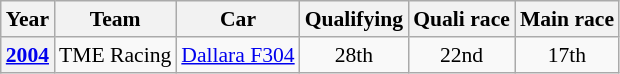<table class="wikitable" style="text-align:center; font-size:90%">
<tr>
<th>Year</th>
<th>Team</th>
<th>Car</th>
<th>Qualifying</th>
<th>Quali race</th>
<th>Main race</th>
</tr>
<tr>
<th><a href='#'>2004</a></th>
<td style="text-align:left;">TME Racing</td>
<td style="text-align:left;"><a href='#'>Dallara F304</a></td>
<td>28th</td>
<td>22nd</td>
<td>17th</td>
</tr>
</table>
